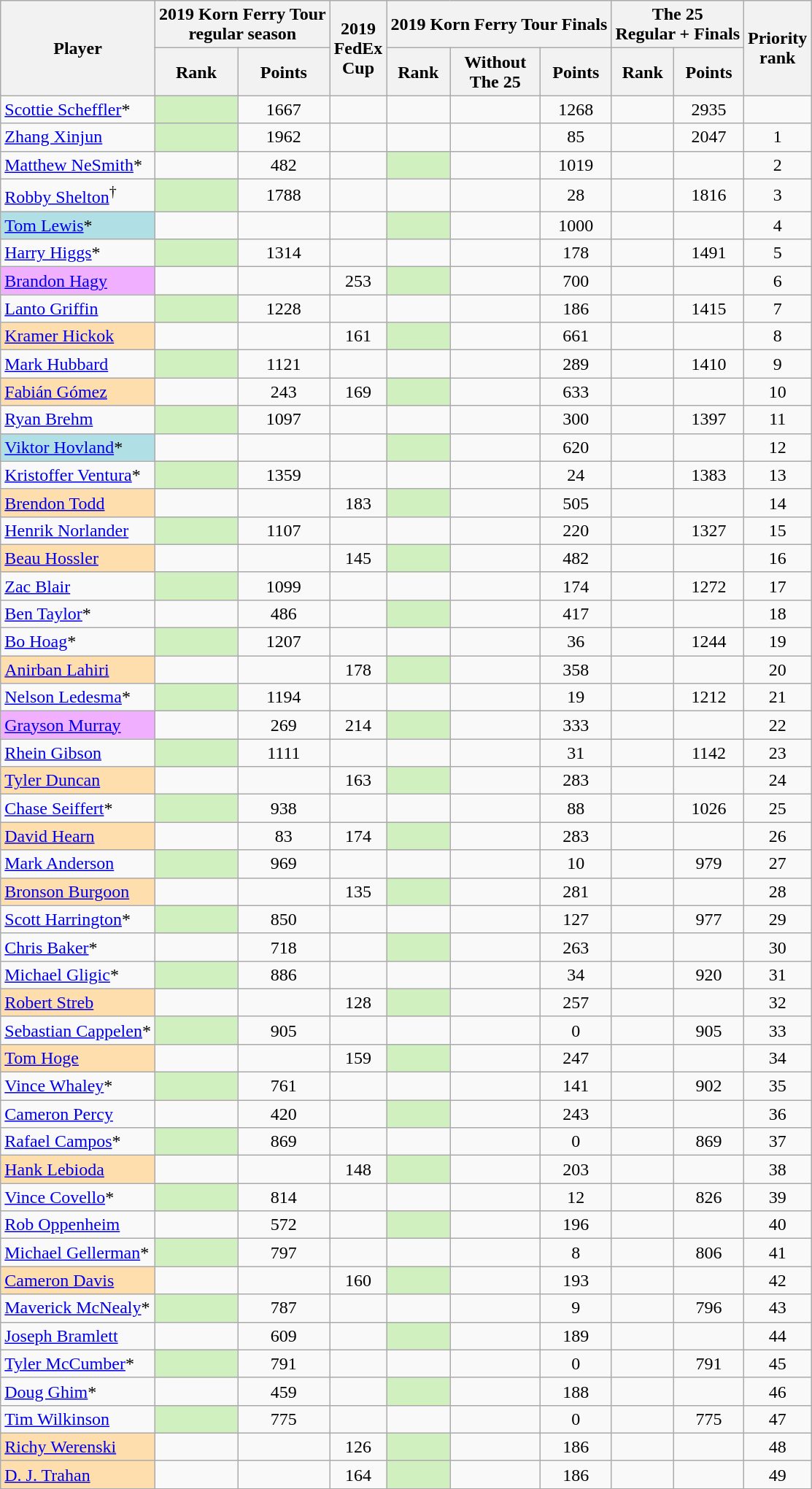<table class="wikitable sortable" style="text-align:center">
<tr>
<th rowspan=2>Player</th>
<th colspan=2>2019 Korn Ferry Tour<br>regular season</th>
<th rowspan=2>2019<br>FedEx<br>Cup</th>
<th colspan=3>2019 Korn Ferry Tour Finals</th>
<th colspan=2>The 25<br>Regular + Finals</th>
<th rowspan=2 data-sort-type=number>Priority<br>rank</th>
</tr>
<tr>
<th>Rank</th>
<th>Points</th>
<th>Rank</th>
<th>Without<br>The 25</th>
<th>Points</th>
<th>Rank</th>
<th>Points</th>
</tr>
<tr>
<td align=left> <a href='#'>Scottie Scheffler</a>*</td>
<td style="background:#D0F0C0;"></td>
<td>1667</td>
<td></td>
<td></td>
<td></td>
<td>1268</td>
<td></td>
<td>2935</td>
<td></td>
</tr>
<tr>
<td align=left> <a href='#'>Zhang Xinjun</a></td>
<td style="background:#D0F0C0;"></td>
<td>1962</td>
<td></td>
<td></td>
<td></td>
<td>85</td>
<td></td>
<td>2047</td>
<td>1</td>
</tr>
<tr>
<td align=left> <a href='#'>Matthew NeSmith</a>*</td>
<td></td>
<td>482</td>
<td></td>
<td style="background:#D0F0C0;"></td>
<td></td>
<td>1019</td>
<td></td>
<td></td>
<td>2</td>
</tr>
<tr>
<td align=left> <a href='#'>Robby Shelton</a><sup>†</sup></td>
<td style="background:#D0F0C0;"></td>
<td>1788</td>
<td></td>
<td></td>
<td></td>
<td>28</td>
<td></td>
<td>1816</td>
<td>3</td>
</tr>
<tr>
<td align=left style="background:#B0E0E6"> <a href='#'>Tom Lewis</a>*</td>
<td></td>
<td></td>
<td></td>
<td style="background:#D0F0C0;"></td>
<td></td>
<td>1000</td>
<td></td>
<td></td>
<td>4</td>
</tr>
<tr>
<td align=left> <a href='#'>Harry Higgs</a>*</td>
<td style="background:#D0F0C0;"></td>
<td>1314</td>
<td></td>
<td></td>
<td></td>
<td>178</td>
<td></td>
<td>1491</td>
<td>5</td>
</tr>
<tr>
<td align=left style="background:#F0AFFF"> <a href='#'>Brandon Hagy</a></td>
<td></td>
<td></td>
<td>253</td>
<td style="background:#D0F0C0;"></td>
<td></td>
<td>700</td>
<td></td>
<td></td>
<td>6</td>
</tr>
<tr>
<td align=left> <a href='#'>Lanto Griffin</a></td>
<td style="background:#D0F0C0;"></td>
<td>1228</td>
<td></td>
<td></td>
<td></td>
<td>186</td>
<td></td>
<td>1415</td>
<td>7</td>
</tr>
<tr>
<td align=left style="background:NavajoWhite"> <a href='#'>Kramer Hickok</a></td>
<td></td>
<td></td>
<td>161</td>
<td style="background:#D0F0C0;"></td>
<td></td>
<td>661</td>
<td></td>
<td></td>
<td>8</td>
</tr>
<tr>
<td align=left> <a href='#'>Mark Hubbard</a></td>
<td style="background:#D0F0C0;"></td>
<td>1121</td>
<td></td>
<td></td>
<td></td>
<td>289</td>
<td></td>
<td>1410</td>
<td>9</td>
</tr>
<tr>
<td align=left style="background:NavajoWhite"> <a href='#'>Fabián Gómez</a></td>
<td></td>
<td>243</td>
<td>169</td>
<td style="background:#D0F0C0;"></td>
<td></td>
<td>633</td>
<td></td>
<td></td>
<td>10</td>
</tr>
<tr>
<td align=left> <a href='#'>Ryan Brehm</a></td>
<td style="background:#D0F0C0;"></td>
<td>1097</td>
<td></td>
<td></td>
<td></td>
<td>300</td>
<td></td>
<td>1397</td>
<td>11</td>
</tr>
<tr>
<td align=left style="background:#B0E0E6"> <a href='#'>Viktor Hovland</a>*</td>
<td></td>
<td></td>
<td></td>
<td style="background:#D0F0C0;"></td>
<td></td>
<td>620</td>
<td></td>
<td></td>
<td>12</td>
</tr>
<tr>
<td align=left> <a href='#'>Kristoffer Ventura</a>*</td>
<td style="background:#D0F0C0;"></td>
<td>1359</td>
<td></td>
<td></td>
<td></td>
<td>24</td>
<td></td>
<td>1383</td>
<td>13</td>
</tr>
<tr>
<td align=left style="background:NavajoWhite"> <a href='#'>Brendon Todd</a></td>
<td></td>
<td></td>
<td>183</td>
<td style="background:#D0F0C0;"></td>
<td></td>
<td>505</td>
<td></td>
<td></td>
<td>14</td>
</tr>
<tr>
<td align=left> <a href='#'>Henrik Norlander</a></td>
<td style="background:#D0F0C0;"></td>
<td>1107</td>
<td></td>
<td></td>
<td></td>
<td>220</td>
<td></td>
<td>1327</td>
<td>15</td>
</tr>
<tr>
<td align=left style="background:NavajoWhite"> <a href='#'>Beau Hossler</a></td>
<td></td>
<td></td>
<td>145</td>
<td style="background:#D0F0C0;"></td>
<td></td>
<td>482</td>
<td></td>
<td></td>
<td>16</td>
</tr>
<tr>
<td align=left> <a href='#'>Zac Blair</a></td>
<td style="background:#D0F0C0;"></td>
<td>1099</td>
<td></td>
<td></td>
<td></td>
<td>174</td>
<td></td>
<td>1272</td>
<td>17</td>
</tr>
<tr>
<td align=left> <a href='#'>Ben Taylor</a>*</td>
<td></td>
<td>486</td>
<td></td>
<td style="background:#D0F0C0;"></td>
<td></td>
<td>417</td>
<td></td>
<td></td>
<td>18</td>
</tr>
<tr>
<td align=left> <a href='#'>Bo Hoag</a>*</td>
<td style="background:#D0F0C0;"></td>
<td>1207</td>
<td></td>
<td></td>
<td></td>
<td>36</td>
<td></td>
<td>1244</td>
<td>19</td>
</tr>
<tr>
<td align=left style="background:NavajoWhite"> <a href='#'>Anirban Lahiri</a></td>
<td></td>
<td></td>
<td>178</td>
<td style="background:#D0F0C0;"></td>
<td></td>
<td>358</td>
<td></td>
<td></td>
<td>20</td>
</tr>
<tr>
<td align=left> <a href='#'>Nelson Ledesma</a>*</td>
<td style="background:#D0F0C0;"></td>
<td>1194</td>
<td></td>
<td></td>
<td></td>
<td>19</td>
<td></td>
<td>1212</td>
<td>21</td>
</tr>
<tr>
<td align=left style="background:#F0AFFF"> <a href='#'>Grayson Murray</a></td>
<td></td>
<td>269</td>
<td>214</td>
<td style="background:#D0F0C0;"></td>
<td></td>
<td>333</td>
<td></td>
<td></td>
<td>22</td>
</tr>
<tr>
<td align=left> <a href='#'>Rhein Gibson</a></td>
<td style="background:#D0F0C0;"></td>
<td>1111</td>
<td></td>
<td></td>
<td></td>
<td>31</td>
<td></td>
<td>1142</td>
<td>23</td>
</tr>
<tr>
<td align=left style="background:NavajoWhite"> <a href='#'>Tyler Duncan</a></td>
<td></td>
<td></td>
<td>163</td>
<td style="background:#D0F0C0;"></td>
<td></td>
<td>283</td>
<td></td>
<td></td>
<td>24</td>
</tr>
<tr>
<td align=left> <a href='#'>Chase Seiffert</a>*</td>
<td style="background:#D0F0C0;"></td>
<td>938</td>
<td></td>
<td></td>
<td></td>
<td>88</td>
<td></td>
<td>1026</td>
<td>25</td>
</tr>
<tr>
<td align=left style="background:NavajoWhite"> <a href='#'>David Hearn</a></td>
<td></td>
<td>83</td>
<td>174</td>
<td style="background:#D0F0C0;"></td>
<td></td>
<td>283</td>
<td></td>
<td></td>
<td>26</td>
</tr>
<tr>
<td align=left> <a href='#'>Mark Anderson</a></td>
<td style="background:#D0F0C0;"></td>
<td>969</td>
<td></td>
<td></td>
<td></td>
<td>10</td>
<td></td>
<td>979</td>
<td>27</td>
</tr>
<tr>
<td align=left style="background:NavajoWhite"> <a href='#'>Bronson Burgoon</a></td>
<td></td>
<td></td>
<td>135</td>
<td style="background:#D0F0C0;"></td>
<td></td>
<td>281</td>
<td></td>
<td></td>
<td>28</td>
</tr>
<tr>
<td align=left> <a href='#'>Scott Harrington</a>*</td>
<td style="background:#D0F0C0;"></td>
<td>850</td>
<td></td>
<td></td>
<td></td>
<td>127</td>
<td></td>
<td>977</td>
<td>29</td>
</tr>
<tr>
<td align=left> <a href='#'>Chris Baker</a>*</td>
<td></td>
<td>718</td>
<td></td>
<td style="background:#D0F0C0;"></td>
<td></td>
<td>263</td>
<td></td>
<td></td>
<td>30</td>
</tr>
<tr>
<td align=left> <a href='#'>Michael Gligic</a>*</td>
<td style="background:#D0F0C0;"></td>
<td>886</td>
<td></td>
<td></td>
<td></td>
<td>34</td>
<td></td>
<td>920</td>
<td>31</td>
</tr>
<tr>
<td align=left style="background:NavajoWhite"> <a href='#'>Robert Streb</a></td>
<td></td>
<td></td>
<td>128</td>
<td style="background:#D0F0C0;"></td>
<td></td>
<td>257</td>
<td></td>
<td></td>
<td>32</td>
</tr>
<tr>
<td align=left> <a href='#'>Sebastian Cappelen</a>*</td>
<td style="background:#D0F0C0;"></td>
<td>905</td>
<td></td>
<td></td>
<td></td>
<td>0</td>
<td></td>
<td>905</td>
<td>33</td>
</tr>
<tr>
<td align=left style="background:NavajoWhite"> <a href='#'>Tom Hoge</a></td>
<td></td>
<td></td>
<td>159</td>
<td style="background:#D0F0C0;"></td>
<td></td>
<td>247</td>
<td></td>
<td></td>
<td>34</td>
</tr>
<tr>
<td align=left> <a href='#'>Vince Whaley</a>*</td>
<td style="background:#D0F0C0;"></td>
<td>761</td>
<td></td>
<td></td>
<td></td>
<td>141</td>
<td></td>
<td>902</td>
<td>35</td>
</tr>
<tr>
<td align=left> <a href='#'>Cameron Percy</a></td>
<td></td>
<td>420</td>
<td></td>
<td style="background:#D0F0C0;"></td>
<td></td>
<td>243</td>
<td></td>
<td></td>
<td>36</td>
</tr>
<tr>
<td align=left> <a href='#'>Rafael Campos</a>*</td>
<td style="background:#D0F0C0;"></td>
<td>869</td>
<td></td>
<td></td>
<td></td>
<td>0</td>
<td></td>
<td>869</td>
<td>37</td>
</tr>
<tr>
<td align=left style="background:NavajoWhite"> <a href='#'>Hank Lebioda</a></td>
<td></td>
<td></td>
<td>148</td>
<td style="background:#D0F0C0;"></td>
<td></td>
<td>203</td>
<td></td>
<td></td>
<td>38</td>
</tr>
<tr>
<td align=left> <a href='#'>Vince Covello</a>*</td>
<td style="background:#D0F0C0;"></td>
<td>814</td>
<td></td>
<td></td>
<td></td>
<td>12</td>
<td></td>
<td>826</td>
<td>39</td>
</tr>
<tr>
<td align=left> <a href='#'>Rob Oppenheim</a></td>
<td></td>
<td>572</td>
<td></td>
<td style="background:#D0F0C0;"></td>
<td></td>
<td>196</td>
<td></td>
<td></td>
<td>40</td>
</tr>
<tr>
<td align=left> <a href='#'>Michael Gellerman</a>*</td>
<td style="background:#D0F0C0;"></td>
<td>797</td>
<td></td>
<td></td>
<td></td>
<td>8</td>
<td></td>
<td>806</td>
<td>41</td>
</tr>
<tr>
<td align=left style="background:NavajoWhite"> <a href='#'>Cameron Davis</a></td>
<td></td>
<td></td>
<td>160</td>
<td style="background:#D0F0C0;"></td>
<td></td>
<td>193</td>
<td></td>
<td></td>
<td>42</td>
</tr>
<tr>
<td align=left> <a href='#'>Maverick McNealy</a>*</td>
<td style="background:#D0F0C0;"></td>
<td>787</td>
<td></td>
<td></td>
<td></td>
<td>9</td>
<td></td>
<td>796</td>
<td>43</td>
</tr>
<tr>
<td align=left> <a href='#'>Joseph Bramlett</a></td>
<td></td>
<td>609</td>
<td></td>
<td style="background:#D0F0C0;"></td>
<td></td>
<td>189</td>
<td></td>
<td></td>
<td>44</td>
</tr>
<tr>
<td align=left> <a href='#'>Tyler McCumber</a>*</td>
<td style="background:#D0F0C0;"></td>
<td>791</td>
<td></td>
<td></td>
<td></td>
<td>0</td>
<td></td>
<td>791</td>
<td>45</td>
</tr>
<tr>
<td align=left> <a href='#'>Doug Ghim</a>*</td>
<td></td>
<td>459</td>
<td></td>
<td style="background:#D0F0C0;"></td>
<td></td>
<td>188</td>
<td></td>
<td></td>
<td>46</td>
</tr>
<tr>
<td align=left> <a href='#'>Tim Wilkinson</a></td>
<td style="background:#D0F0C0;"></td>
<td>775</td>
<td></td>
<td></td>
<td></td>
<td>0</td>
<td></td>
<td>775</td>
<td>47</td>
</tr>
<tr>
<td align=left style="background:NavajoWhite"> <a href='#'>Richy Werenski</a></td>
<td></td>
<td></td>
<td>126</td>
<td style="background:#D0F0C0;"></td>
<td></td>
<td>186</td>
<td></td>
<td></td>
<td>48</td>
</tr>
<tr>
<td align=left style="background:NavajoWhite"> <a href='#'>D. J. Trahan</a></td>
<td></td>
<td></td>
<td>164</td>
<td style="background:#D0F0C0;"></td>
<td></td>
<td>186</td>
<td></td>
<td></td>
<td>49</td>
</tr>
</table>
